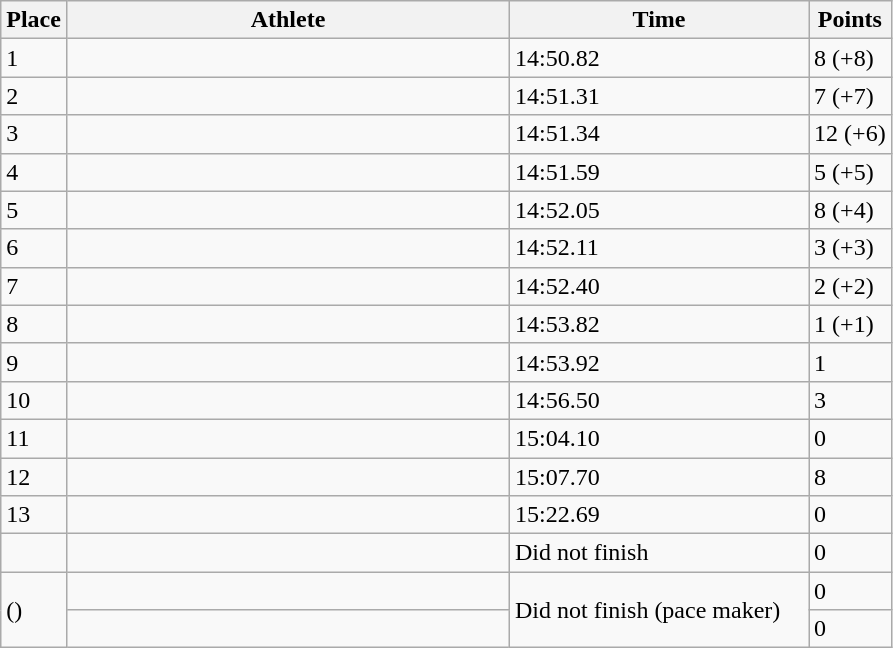<table class="wikitable sortable">
<tr>
<th>Place</th>
<th style="width:18em">Athlete</th>
<th style="width:12em">Time</th>
<th>Points</th>
</tr>
<tr>
<td>1</td>
<td></td>
<td>14:50.82 </td>
<td>8 (+8)</td>
</tr>
<tr>
<td>2</td>
<td></td>
<td>14:51.31 </td>
<td>7 (+7)</td>
</tr>
<tr>
<td>3</td>
<td></td>
<td>14:51.34</td>
<td>12 (+6)</td>
</tr>
<tr>
<td>4</td>
<td></td>
<td>14:51.59 </td>
<td>5 (+5)</td>
</tr>
<tr>
<td>5</td>
<td></td>
<td>14:52.05</td>
<td>8 (+4)</td>
</tr>
<tr>
<td>6</td>
<td></td>
<td>14:52.11</td>
<td>3 (+3)</td>
</tr>
<tr>
<td>7</td>
<td></td>
<td>14:52.40</td>
<td>2 (+2)</td>
</tr>
<tr>
<td>8</td>
<td></td>
<td>14:53.82 </td>
<td>1 (+1)</td>
</tr>
<tr>
<td>9</td>
<td></td>
<td>14:53.92</td>
<td>1</td>
</tr>
<tr>
<td>10</td>
<td></td>
<td>14:56.50 </td>
<td>3</td>
</tr>
<tr>
<td>11</td>
<td></td>
<td>15:04.10 </td>
<td>0</td>
</tr>
<tr>
<td>12</td>
<td></td>
<td>15:07.70</td>
<td>8</td>
</tr>
<tr>
<td>13</td>
<td></td>
<td>15:22.69 </td>
<td>0</td>
</tr>
<tr>
<td data-sort-value=14></td>
<td></td>
<td>Did not finish</td>
<td>0</td>
</tr>
<tr>
<td data-sort-value=15 rowspan=2> ()</td>
<td></td>
<td rowspan=2>Did not finish (pace maker)</td>
<td>0</td>
</tr>
<tr>
<td></td>
<td>0</td>
</tr>
</table>
